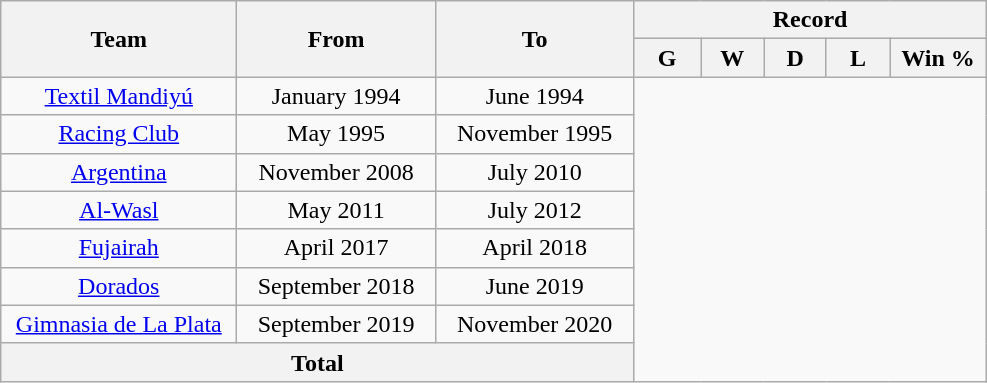<table class="wikitable" style="text-align: center">
<tr>
<th rowspan="2" width="150">Team</th>
<th rowspan="2" width="125">From</th>
<th rowspan="2" width="125">To</th>
<th colspan="5">Record</th>
</tr>
<tr>
<th width="37">G</th>
<th width="35">W</th>
<th width="34">D</th>
<th width="35">L</th>
<th width="57">Win %</th>
</tr>
<tr>
<td align=center><a href='#'>Textil Mandiyú</a></td>
<td align=center>January 1994</td>
<td align=center>June 1994<br></td>
</tr>
<tr>
<td align=center><a href='#'>Racing Club</a></td>
<td align=center>May 1995</td>
<td align=center>November 1995<br></td>
</tr>
<tr>
<td align=center><a href='#'>Argentina</a></td>
<td align=center>November 2008</td>
<td align=center>July 2010<br></td>
</tr>
<tr>
<td align=center><a href='#'>Al-Wasl</a></td>
<td align=center>May 2011</td>
<td align=center>July 2012<br></td>
</tr>
<tr>
<td align=center><a href='#'>Fujairah</a></td>
<td align=center>April 2017</td>
<td align=center>April 2018<br></td>
</tr>
<tr>
<td align=center><a href='#'>Dorados</a></td>
<td align=center>September 2018</td>
<td align=center>June 2019<br></td>
</tr>
<tr>
<td align=center><a href='#'>Gimnasia de La Plata</a></td>
<td align=center>September 2019</td>
<td align=center>November 2020<br></td>
</tr>
<tr>
<th colspan=3>Total<br></th>
</tr>
</table>
